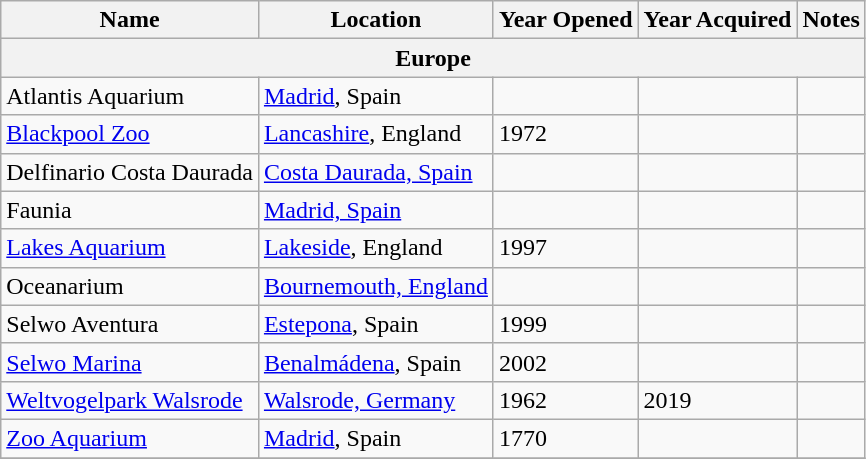<table class="wikitable">
<tr>
<th>Name</th>
<th>Location</th>
<th>Year Opened</th>
<th>Year Acquired</th>
<th>Notes</th>
</tr>
<tr>
<th colspan="5">Europe</th>
</tr>
<tr>
<td>Atlantis Aquarium</td>
<td><a href='#'>Madrid</a>, Spain</td>
<td></td>
<td></td>
<td></td>
</tr>
<tr>
<td><a href='#'>Blackpool Zoo</a></td>
<td><a href='#'>Lancashire</a>, England</td>
<td>1972</td>
<td></td>
<td></td>
</tr>
<tr>
<td>Delfinario Costa Daurada</td>
<td><a href='#'>Costa Daurada, Spain</a></td>
<td></td>
<td></td>
<td></td>
</tr>
<tr>
<td>Faunia</td>
<td><a href='#'>Madrid, Spain</a></td>
<td></td>
<td></td>
<td></td>
</tr>
<tr>
<td><a href='#'>Lakes Aquarium</a></td>
<td><a href='#'>Lakeside</a>, England</td>
<td>1997</td>
<td></td>
<td></td>
</tr>
<tr>
<td>Oceanarium</td>
<td><a href='#'>Bournemouth, England</a></td>
<td></td>
<td></td>
<td></td>
</tr>
<tr>
<td>Selwo Aventura</td>
<td><a href='#'>Estepona</a>, Spain</td>
<td>1999</td>
<td></td>
<td></td>
</tr>
<tr>
<td><a href='#'>Selwo Marina</a></td>
<td><a href='#'>Benalmádena</a>, Spain</td>
<td>2002</td>
<td></td>
<td></td>
</tr>
<tr>
<td><a href='#'>Weltvogelpark Walsrode</a></td>
<td><a href='#'>Walsrode, Germany</a></td>
<td>1962</td>
<td>2019</td>
<td></td>
</tr>
<tr>
<td><a href='#'>Zoo Aquarium</a></td>
<td><a href='#'>Madrid</a>, Spain</td>
<td>1770</td>
<td></td>
<td></td>
</tr>
<tr>
</tr>
</table>
